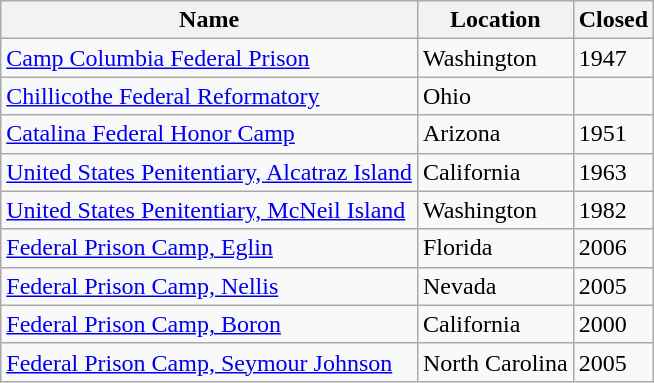<table class="wikitable sortable">
<tr>
<th>Name</th>
<th>Location</th>
<th>Closed</th>
</tr>
<tr>
<td><a href='#'>Camp Columbia Federal Prison</a></td>
<td>Washington</td>
<td>1947</td>
</tr>
<tr>
<td><a href='#'>Chillicothe Federal Reformatory</a></td>
<td>Ohio</td>
<td></td>
</tr>
<tr>
<td><a href='#'>Catalina Federal Honor Camp</a></td>
<td>Arizona</td>
<td>1951</td>
</tr>
<tr>
<td><a href='#'>United States Penitentiary, Alcatraz Island</a></td>
<td>California</td>
<td>1963</td>
</tr>
<tr>
<td><a href='#'>United States Penitentiary, McNeil Island</a></td>
<td>Washington</td>
<td>1982</td>
</tr>
<tr>
<td><a href='#'>Federal Prison Camp, Eglin</a></td>
<td>Florida</td>
<td>2006</td>
</tr>
<tr>
<td><a href='#'>Federal Prison Camp, Nellis</a></td>
<td>Nevada</td>
<td>2005</td>
</tr>
<tr>
<td><a href='#'>Federal Prison Camp, Boron</a></td>
<td>California</td>
<td>2000</td>
</tr>
<tr>
<td><a href='#'>Federal Prison Camp, Seymour Johnson</a></td>
<td>North Carolina</td>
<td>2005</td>
</tr>
</table>
